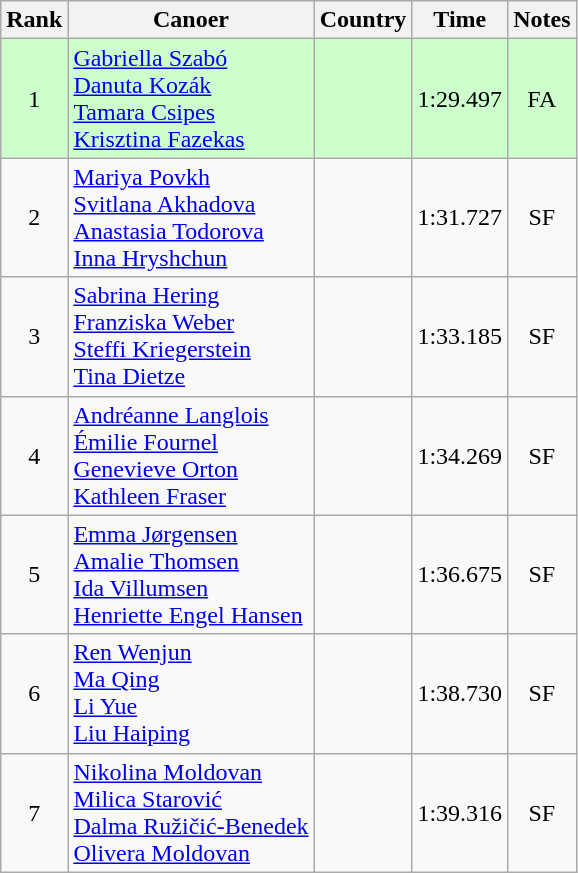<table class="wikitable" style="text-align:center;">
<tr>
<th>Rank</th>
<th>Canoer</th>
<th>Country</th>
<th>Time</th>
<th>Notes</th>
</tr>
<tr bgcolor=ccffcc>
<td>1</td>
<td align="left"><a href='#'>Gabriella Szabó</a><br><a href='#'>Danuta Kozák</a><br><a href='#'>Tamara Csipes</a><br><a href='#'>Krisztina Fazekas</a></td>
<td align="left"></td>
<td>1:29.497</td>
<td>FA</td>
</tr>
<tr>
<td>2</td>
<td align="left"><a href='#'>Mariya Povkh</a><br><a href='#'>Svitlana Akhadova</a><br><a href='#'>Anastasia Todorova</a><br><a href='#'>Inna Hryshchun</a></td>
<td align="left"></td>
<td>1:31.727</td>
<td>SF</td>
</tr>
<tr>
<td>3</td>
<td align="left"><a href='#'>Sabrina Hering</a><br><a href='#'>Franziska Weber</a><br><a href='#'>Steffi Kriegerstein</a><br><a href='#'>Tina Dietze</a></td>
<td align="left"></td>
<td>1:33.185</td>
<td>SF</td>
</tr>
<tr>
<td>4</td>
<td align="left"><a href='#'>Andréanne Langlois</a><br><a href='#'>Émilie Fournel</a><br><a href='#'>Genevieve Orton</a><br><a href='#'>Kathleen Fraser</a></td>
<td align="left"></td>
<td>1:34.269</td>
<td>SF</td>
</tr>
<tr>
<td>5</td>
<td align="left"><a href='#'>Emma Jørgensen</a><br><a href='#'>Amalie Thomsen</a><br><a href='#'>Ida Villumsen</a><br><a href='#'>Henriette Engel Hansen</a></td>
<td align="left"></td>
<td>1:36.675</td>
<td>SF</td>
</tr>
<tr>
<td>6</td>
<td align="left"><a href='#'>Ren Wenjun</a><br><a href='#'>Ma Qing</a><br><a href='#'>Li Yue</a><br><a href='#'>Liu Haiping</a></td>
<td align="left"></td>
<td>1:38.730</td>
<td>SF</td>
</tr>
<tr>
<td>7</td>
<td align="left"><a href='#'>Nikolina Moldovan</a><br><a href='#'>Milica Starović</a><br><a href='#'>Dalma Ružičić-Benedek</a><br><a href='#'>Olivera Moldovan</a></td>
<td align="left"></td>
<td>1:39.316</td>
<td>SF</td>
</tr>
</table>
